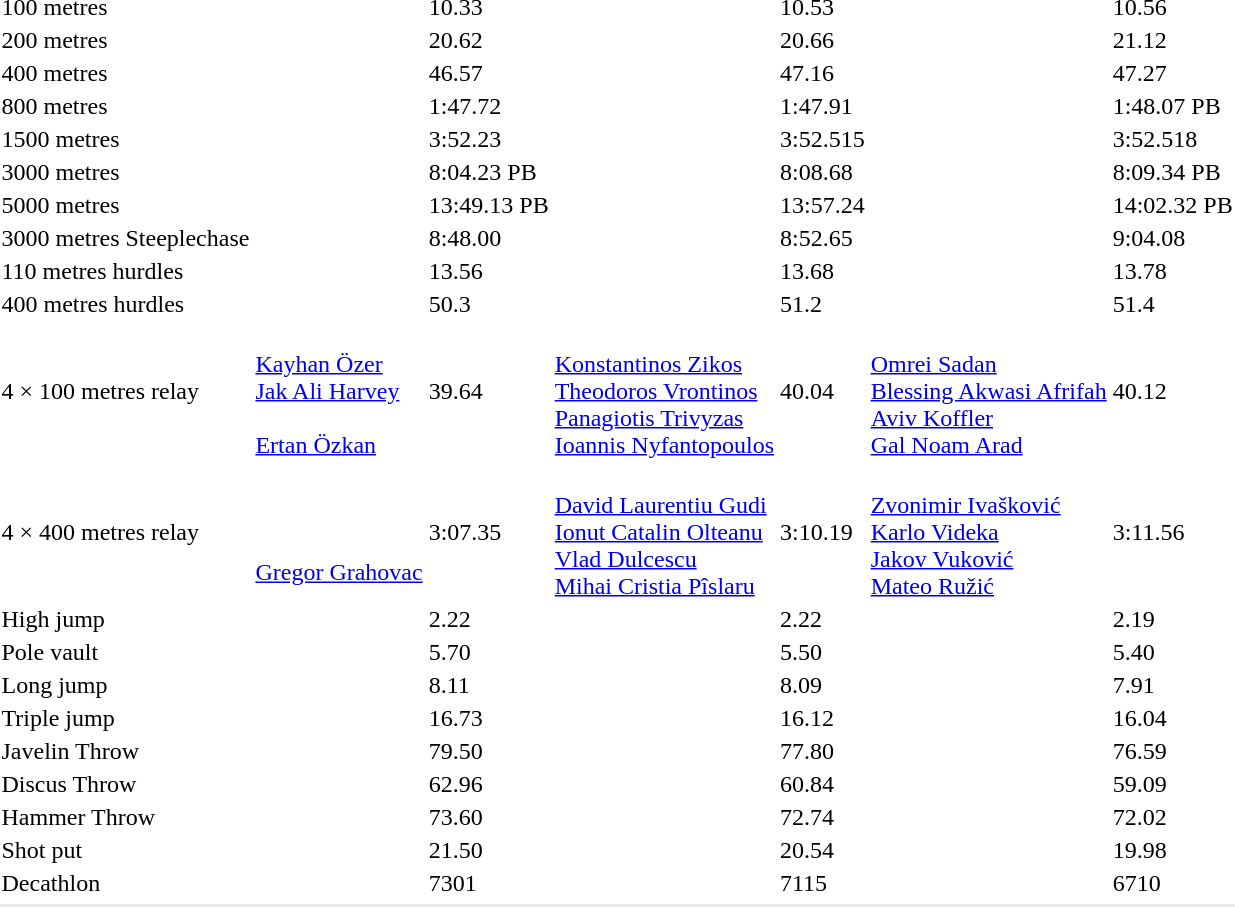<table>
<tr>
<td>100 metres</td>
<td></td>
<td>10.33</td>
<td></td>
<td>10.53</td>
<td></td>
<td>10.56</td>
</tr>
<tr>
<td>200 metres</td>
<td></td>
<td>20.62</td>
<td></td>
<td>20.66</td>
<td></td>
<td>21.12</td>
</tr>
<tr>
<td>400 metres</td>
<td></td>
<td>46.57</td>
<td></td>
<td>47.16</td>
<td></td>
<td>47.27</td>
</tr>
<tr>
<td>800 metres</td>
<td></td>
<td>1:47.72</td>
<td></td>
<td>1:47.91</td>
<td></td>
<td>1:48.07 PB</td>
</tr>
<tr>
<td>1500 metres</td>
<td></td>
<td>3:52.23</td>
<td></td>
<td>3:52.515</td>
<td></td>
<td>3:52.518</td>
</tr>
<tr>
<td>3000 metres</td>
<td></td>
<td>8:04.23 PB</td>
<td></td>
<td>8:08.68</td>
<td></td>
<td>8:09.34 PB</td>
</tr>
<tr>
<td>5000 metres</td>
<td></td>
<td>13:49.13 PB</td>
<td></td>
<td>13:57.24</td>
<td></td>
<td>14:02.32 PB</td>
</tr>
<tr>
<td>3000 metres Steeplechase</td>
<td></td>
<td>8:48.00</td>
<td></td>
<td>8:52.65</td>
<td></td>
<td>9:04.08</td>
</tr>
<tr>
<td>110 metres hurdles</td>
<td></td>
<td>13.56</td>
<td></td>
<td>13.68</td>
<td></td>
<td>13.78</td>
</tr>
<tr>
<td>400 metres hurdles</td>
<td></td>
<td>50.3</td>
<td></td>
<td>51.2</td>
<td></td>
<td>51.4</td>
</tr>
<tr>
<td>4 × 100 metres relay</td>
<td><br><a href='#'>Kayhan Özer</a><br><a href='#'>Jak Ali Harvey</a><br><br><a href='#'>Ertan Özkan</a></td>
<td>39.64</td>
<td><br><a href='#'>Konstantinos Zikos</a><br><a href='#'>Theodoros Vrontinos</a><br><a href='#'>Panagiotis Trivyzas</a><br><a href='#'>Ioannis Nyfantopoulos</a></td>
<td>40.04</td>
<td><br><a href='#'>Omrei Sadan</a><br><a href='#'>Blessing Akwasi Afrifah</a><br><a href='#'>Aviv Koffler</a><br><a href='#'>Gal Noam Arad</a></td>
<td>40.12</td>
</tr>
<tr>
<td>4 × 400 metres relay</td>
<td><br><br><br><a href='#'>Gregor Grahovac</a><br></td>
<td>3:07.35</td>
<td><br><a href='#'>David Laurentiu Gudi</a><br><a href='#'>Ionut Catalin Olteanu</a><br><a href='#'>Vlad Dulcescu</a><br><a href='#'>Mihai Cristia Pîslaru</a></td>
<td>3:10.19</td>
<td><br><a href='#'>Zvonimir Ivašković</a><br><a href='#'>Karlo Videka</a><br><a href='#'>Jakov Vuković</a><br><a href='#'>Mateo Ružić</a></td>
<td>3:11.56</td>
</tr>
<tr>
<td>High jump</td>
<td></td>
<td>2.22</td>
<td></td>
<td>2.22</td>
<td></td>
<td>2.19</td>
</tr>
<tr>
<td>Pole vault</td>
<td></td>
<td>5.70 </td>
<td></td>
<td>5.50</td>
<td></td>
<td>5.40</td>
</tr>
<tr>
<td>Long jump</td>
<td></td>
<td>8.11</td>
<td></td>
<td>8.09</td>
<td></td>
<td>7.91</td>
</tr>
<tr>
<td>Triple jump</td>
<td></td>
<td>16.73</td>
<td></td>
<td>16.12</td>
<td></td>
<td>16.04</td>
</tr>
<tr>
<td>Javelin Throw</td>
<td></td>
<td>79.50</td>
<td></td>
<td>77.80</td>
<td></td>
<td>76.59</td>
</tr>
<tr>
<td>Discus Throw</td>
<td></td>
<td>62.96</td>
<td></td>
<td>60.84</td>
<td></td>
<td>59.09</td>
</tr>
<tr>
<td>Hammer Throw</td>
<td></td>
<td>73.60</td>
<td></td>
<td>72.74</td>
<td></td>
<td>72.02</td>
</tr>
<tr>
<td>Shot put</td>
<td></td>
<td>21.50</td>
<td></td>
<td>20.54</td>
<td></td>
<td>19.98</td>
</tr>
<tr>
<td>Decathlon</td>
<td></td>
<td>7301</td>
<td></td>
<td>7115</td>
<td></td>
<td>6710</td>
</tr>
<tr>
</tr>
<tr bgcolor= e8e8e8>
<td colspan=7></td>
</tr>
</table>
